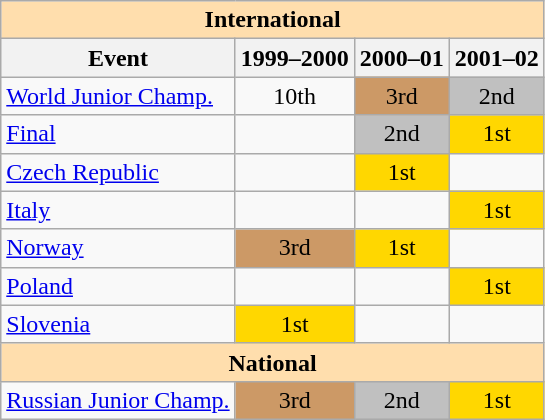<table class="wikitable" style="text-align:center">
<tr>
<th style="background-color: #ffdead; " colspan=4 align=center>International</th>
</tr>
<tr>
<th>Event</th>
<th>1999–2000</th>
<th>2000–01</th>
<th>2001–02</th>
</tr>
<tr>
<td align=left><a href='#'>World Junior Champ.</a></td>
<td>10th</td>
<td bgcolor=cc9966>3rd</td>
<td bgcolor=silver>2nd</td>
</tr>
<tr>
<td align=left> <a href='#'>Final</a></td>
<td></td>
<td bgcolor=silver>2nd</td>
<td bgcolor=gold>1st</td>
</tr>
<tr>
<td align=left> <a href='#'>Czech Republic</a></td>
<td></td>
<td bgcolor=gold>1st</td>
<td></td>
</tr>
<tr>
<td align=left> <a href='#'>Italy</a></td>
<td></td>
<td></td>
<td bgcolor=gold>1st</td>
</tr>
<tr>
<td align=left> <a href='#'>Norway</a></td>
<td bgcolor=cc9966>3rd</td>
<td bgcolor=gold>1st</td>
<td></td>
</tr>
<tr>
<td align=left> <a href='#'>Poland</a></td>
<td></td>
<td></td>
<td bgcolor=gold>1st</td>
</tr>
<tr>
<td align=left> <a href='#'>Slovenia</a></td>
<td bgcolor=gold>1st</td>
<td></td>
<td></td>
</tr>
<tr>
<th style="background-color: #ffdead; " colspan=4 align=center>National</th>
</tr>
<tr>
<td align=left><a href='#'>Russian Junior Champ.</a></td>
<td bgcolor=cc9966>3rd</td>
<td bgcolor=silver>2nd</td>
<td bgcolor=gold>1st</td>
</tr>
</table>
